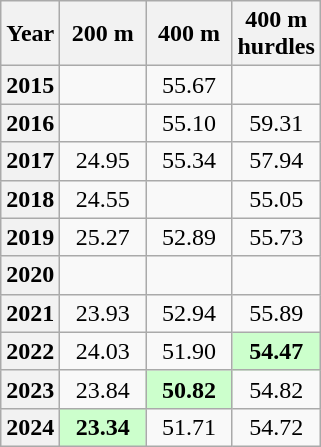<table class="wikitable" style="text-align:center;">
<tr>
<th scope="col">Year</th>
<th scope="col" style="width:50px;">200 m</th>
<th scope="col" style="width:50px;">400 m</th>
<th scope="col" style="width:50px;">400 m<br>hurdles</th>
</tr>
<tr>
<th scope="row">2015</th>
<td></td>
<td>55.67</td>
<td></td>
</tr>
<tr>
<th scope="row">2016</th>
<td></td>
<td>55.10</td>
<td>59.31</td>
</tr>
<tr>
<th scope="row">2017</th>
<td>24.95</td>
<td>55.34</td>
<td>57.94</td>
</tr>
<tr>
<th scope="row">2018</th>
<td>24.55</td>
<td></td>
<td>55.05</td>
</tr>
<tr>
<th scope="row">2019</th>
<td>25.27</td>
<td>52.89</td>
<td>55.73</td>
</tr>
<tr>
<th scope="row">2020</th>
<td></td>
<td></td>
<td></td>
</tr>
<tr>
<th scope="row">2021</th>
<td>23.93</td>
<td>52.94</td>
<td>55.89</td>
</tr>
<tr>
<th scope="row">2022</th>
<td>24.03</td>
<td>51.90</td>
<td bgcolor=#cfc><strong>54.47</strong></td>
</tr>
<tr>
<th scope="row">2023</th>
<td>23.84</td>
<td bgcolor=#cfc><strong>50.82</strong></td>
<td>54.82</td>
</tr>
<tr>
<th scope="row">2024</th>
<td bgcolor=#cfc><strong>23.34</strong></td>
<td>51.71</td>
<td>54.72</td>
</tr>
</table>
